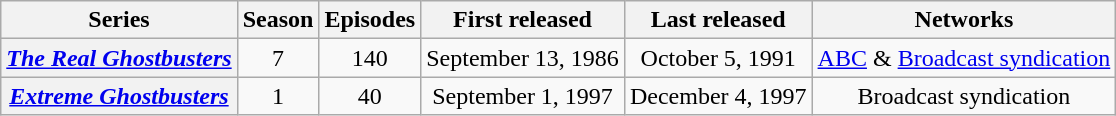<table class="wikitable plainrowheaders" style="text-align:center;">
<tr>
<th>Series</th>
<th>Season</th>
<th>Episodes</th>
<th>First released</th>
<th>Last released</th>
<th>Networks</th>
</tr>
<tr>
<th scope="row"><em><a href='#'>The Real Ghostbusters</a></em></th>
<td>7</td>
<td>140</td>
<td>September 13, 1986</td>
<td>October 5, 1991</td>
<td><a href='#'>ABC</a> & <a href='#'>Broadcast syndication</a></td>
</tr>
<tr>
<th scope="row"><em><a href='#'>Extreme Ghostbusters</a></em></th>
<td>1</td>
<td>40</td>
<td>September 1, 1997</td>
<td>December 4, 1997</td>
<td>Broadcast syndication</td>
</tr>
</table>
